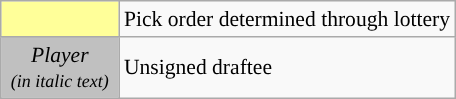<table class="wikitable" style="font-size:90%;">
<tr>
<td style="background:#ff9; width:5em; text-align:center"></td>
<td style="text-align:left">Pick order determined through lottery</td>
</tr>
<tr>
<td style="background:silver; width:5em; text-align:center"><em>Player<br><small>(in italic text)</small></em></td>
<td style="text-align:left">Unsigned draftee</td>
</tr>
</table>
